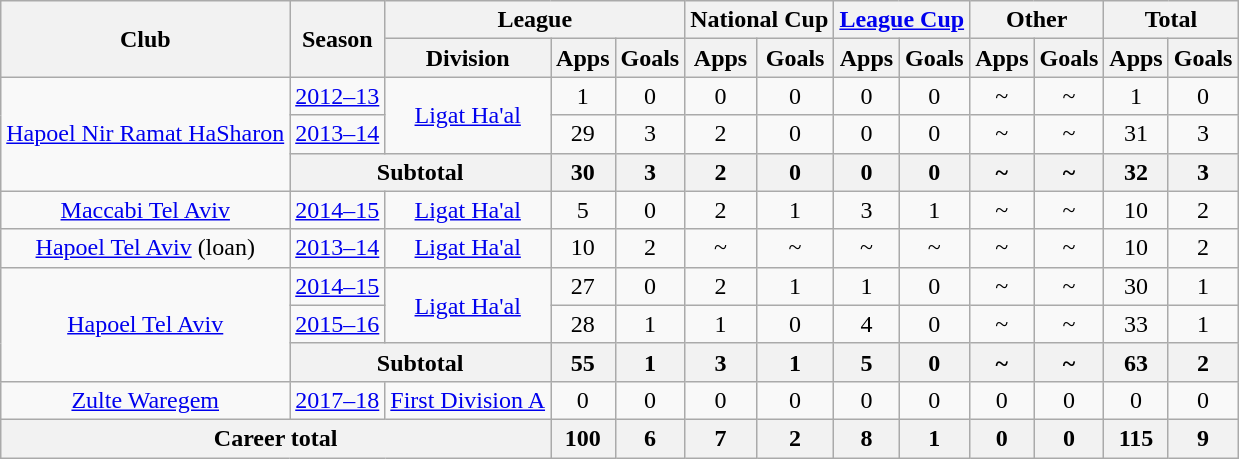<table class="wikitable" style="text-align:center">
<tr>
<th rowspan=2>Club</th>
<th rowspan=2>Season</th>
<th colspan=3>League</th>
<th colspan=2>National Cup</th>
<th colspan=2><a href='#'>League Cup</a></th>
<th colspan=2>Other</th>
<th colspan=2>Total</th>
</tr>
<tr>
<th>Division</th>
<th>Apps</th>
<th>Goals</th>
<th>Apps</th>
<th>Goals</th>
<th>Apps</th>
<th>Goals</th>
<th>Apps</th>
<th>Goals</th>
<th>Apps</th>
<th>Goals</th>
</tr>
<tr>
<td rowspan="3"><a href='#'>Hapoel Nir Ramat HaSharon</a></td>
<td><a href='#'>2012–13</a></td>
<td rowspan="2"><a href='#'>Ligat Ha'al</a></td>
<td>1</td>
<td>0</td>
<td>0</td>
<td>0</td>
<td>0</td>
<td>0</td>
<td>~</td>
<td>~</td>
<td>1</td>
<td>0</td>
</tr>
<tr>
<td><a href='#'>2013–14</a></td>
<td>29</td>
<td>3</td>
<td>2</td>
<td>0</td>
<td>0</td>
<td>0</td>
<td>~</td>
<td>~</td>
<td>31</td>
<td>3</td>
</tr>
<tr>
<th colspan="2">Subtotal</th>
<th>30</th>
<th>3</th>
<th>2</th>
<th>0</th>
<th>0</th>
<th>0</th>
<th>~</th>
<th>~</th>
<th>32</th>
<th>3</th>
</tr>
<tr>
<td><a href='#'>Maccabi Tel Aviv</a></td>
<td><a href='#'>2014–15</a></td>
<td><a href='#'>Ligat Ha'al</a></td>
<td>5</td>
<td>0</td>
<td>2</td>
<td>1</td>
<td>3</td>
<td>1</td>
<td>~</td>
<td>~</td>
<td>10</td>
<td>2</td>
</tr>
<tr>
<td><a href='#'>Hapoel Tel Aviv</a> (loan)</td>
<td><a href='#'>2013–14</a></td>
<td><a href='#'>Ligat Ha'al</a></td>
<td>10</td>
<td>2</td>
<td>~</td>
<td>~</td>
<td>~</td>
<td>~</td>
<td>~</td>
<td>~</td>
<td>10</td>
<td>2</td>
</tr>
<tr>
<td rowspan="3"><a href='#'>Hapoel Tel Aviv</a></td>
<td><a href='#'>2014–15</a></td>
<td rowspan="2"><a href='#'>Ligat Ha'al</a></td>
<td>27</td>
<td>0</td>
<td>2</td>
<td>1</td>
<td>1</td>
<td>0</td>
<td>~</td>
<td>~</td>
<td>30</td>
<td>1</td>
</tr>
<tr>
<td><a href='#'>2015–16</a></td>
<td>28</td>
<td>1</td>
<td>1</td>
<td>0</td>
<td>4</td>
<td>0</td>
<td>~</td>
<td>~</td>
<td>33</td>
<td>1</td>
</tr>
<tr>
<th colspan="2">Subtotal</th>
<th>55</th>
<th>1</th>
<th>3</th>
<th>1</th>
<th>5</th>
<th>0</th>
<th>~</th>
<th>~</th>
<th>63</th>
<th>2</th>
</tr>
<tr>
<td><a href='#'>Zulte Waregem</a></td>
<td><a href='#'>2017–18</a></td>
<td><a href='#'>First Division A</a></td>
<td>0</td>
<td>0</td>
<td>0</td>
<td>0</td>
<td>0</td>
<td>0</td>
<td>0</td>
<td>0</td>
<td>0</td>
<td>0</td>
</tr>
<tr>
<th colspan="3">Career total</th>
<th>100</th>
<th>6</th>
<th>7</th>
<th>2</th>
<th>8</th>
<th>1</th>
<th>0</th>
<th>0</th>
<th>115</th>
<th>9</th>
</tr>
</table>
